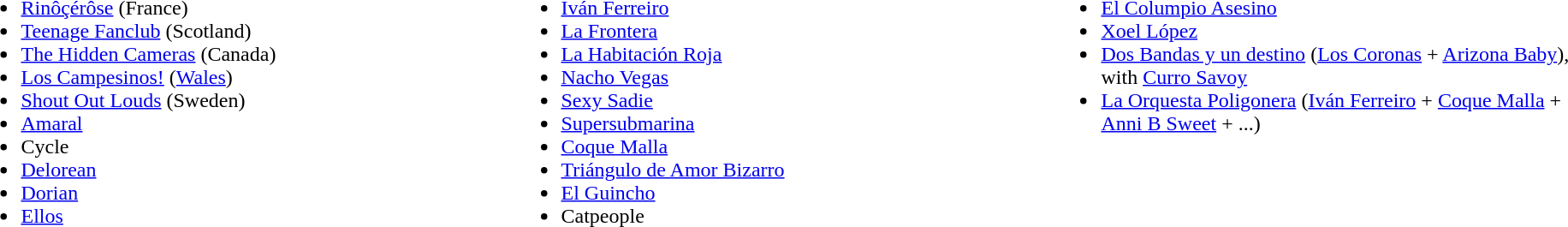<table width=100%>
<tr valign ="top">
<td width=30%><br><ul><li><a href='#'>Rinôçérôse</a> (France)</li><li><a href='#'>Teenage Fanclub</a> (Scotland)</li><li><a href='#'>The Hidden Cameras</a> (Canada)</li><li><a href='#'>Los Campesinos!</a> (<a href='#'>Wales</a>)</li><li><a href='#'>Shout Out Louds</a> (Sweden)</li><li><a href='#'>Amaral</a></li><li>Cycle</li><li><a href='#'>Delorean</a></li><li><a href='#'>Dorian</a></li><li><a href='#'>Ellos</a></li></ul></td>
<td width=30%><br><ul><li><a href='#'>Iván Ferreiro</a></li><li><a href='#'>La Frontera</a></li><li><a href='#'>La Habitación Roja</a></li><li><a href='#'>Nacho Vegas</a></li><li><a href='#'>Sexy Sadie</a></li><li><a href='#'>Supersubmarina</a></li><li><a href='#'>Coque Malla</a></li><li><a href='#'>Triángulo de Amor Bizarro</a></li><li><a href='#'>El Guincho</a></li><li>Catpeople</li></ul></td>
<td width=30%><br><ul><li><a href='#'>El Columpio Asesino</a></li><li><a href='#'>Xoel López</a></li><li><a href='#'>Dos Bandas y un destino</a> (<a href='#'>Los Coronas</a> + <a href='#'>Arizona Baby</a>), with <a href='#'>Curro Savoy</a></li><li><a href='#'>La Orquesta Poligonera</a> (<a href='#'>Iván Ferreiro</a> + <a href='#'>Coque Malla</a> + <a href='#'>Anni B Sweet</a> + ...)</li></ul></td>
</tr>
</table>
